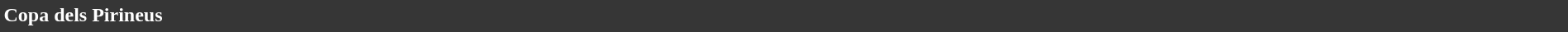<table style="width: 100%; background:#363636; color:white;">
<tr>
<td><strong>Copa dels Pirineus</strong></td>
</tr>
<tr>
</tr>
</table>
